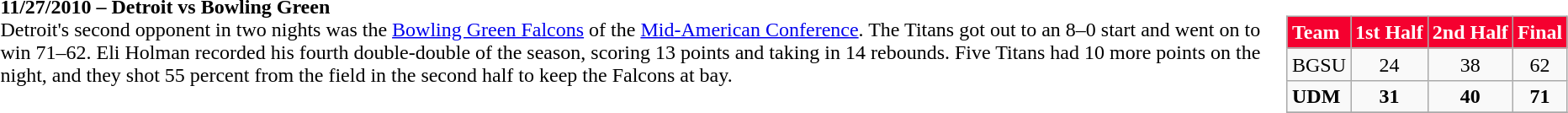<table>
<tr>
<td><br><table class="wikitable" style="float:right; margin-left:1em;">
<tr style="background: #F5002F; color: #FFFFFF">
<td><strong>Team</strong></td>
<td><strong>1st Half</strong></td>
<td><strong>2nd Half</strong></td>
<td><strong>Final</strong></td>
</tr>
<tr>
<td>BGSU</td>
<td align=center>24</td>
<td align=center>38</td>
<td align=center>62</td>
</tr>
<tr>
<td><strong>UDM</strong></td>
<td align=center><strong>31</strong></td>
<td align=center><strong>40</strong></td>
<td align=center><strong>71</strong></td>
</tr>
<tr>
</tr>
</table>
<strong>11/27/2010 – Detroit vs Bowling Green</strong><br>
Detroit's second opponent in two nights was the <a href='#'>Bowling Green Falcons</a> of the <a href='#'>Mid-American Conference</a>. The Titans got out to an 8–0 start and went on to win 71–62. Eli Holman recorded his fourth double-double of the season, scoring 13 points and taking in 14 rebounds. Five Titans had 10 more points on the night, and they shot 55 percent from the field in the second half to keep the Falcons at bay.</td>
</tr>
</table>
